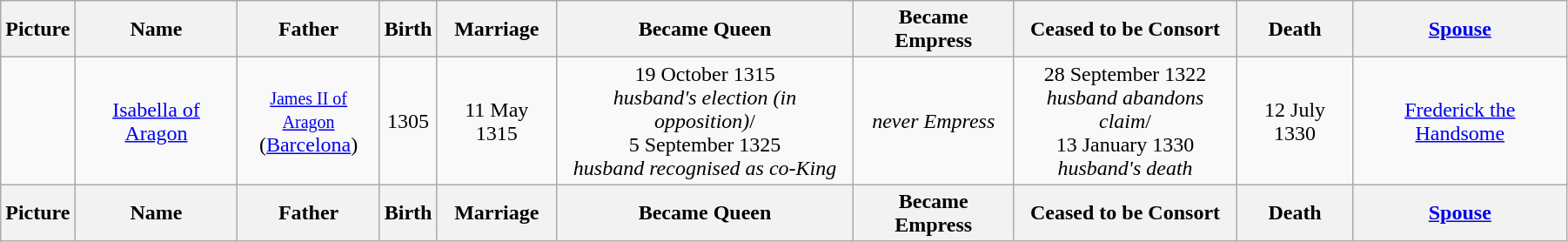<table width=95% class="wikitable">
<tr>
<th>Picture</th>
<th>Name</th>
<th>Father</th>
<th>Birth</th>
<th>Marriage</th>
<th>Became Queen</th>
<th>Became Empress</th>
<th>Ceased to be Consort</th>
<th>Death</th>
<th><a href='#'>Spouse</a></th>
</tr>
<tr>
<td align=center></td>
<td align=center><a href='#'>Isabella of Aragon</a></td>
<td align="center"><small><a href='#'>James II of Aragon</a></small><br>(<a href='#'>Barcelona</a>)</td>
<td align="center">1305</td>
<td align="center">11 May 1315</td>
<td align="center">19 October 1315<br><em>husband's election (in opposition)</em>/<br> 5 September 1325<br><em>husband recognised as co-King</em></td>
<td align="center"><em>never Empress</em></td>
<td align="center">28 September 1322<br><em>husband abandons claim</em>/<br>13 January 1330<br><em>husband's death</em></td>
<td align="center">12 July 1330</td>
<td align="center"><a href='#'>Frederick the Handsome</a></td>
</tr>
<tr>
<th>Picture</th>
<th>Name</th>
<th>Father</th>
<th>Birth</th>
<th>Marriage</th>
<th>Became Queen</th>
<th>Became Empress</th>
<th>Ceased to be Consort</th>
<th>Death</th>
<th><a href='#'>Spouse</a></th>
</tr>
</table>
